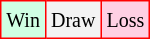<table class="wikitable">
<tr>
<td style="background-color: #d0ffe3; border:1px solid red;"><small>Win</small></td>
<td style="background-color: #f3f3f3; border:1px solid red;"><small>Draw</small></td>
<td style="background-color: #ffd0e3; border:1px solid red;"><small>Loss</small></td>
</tr>
</table>
